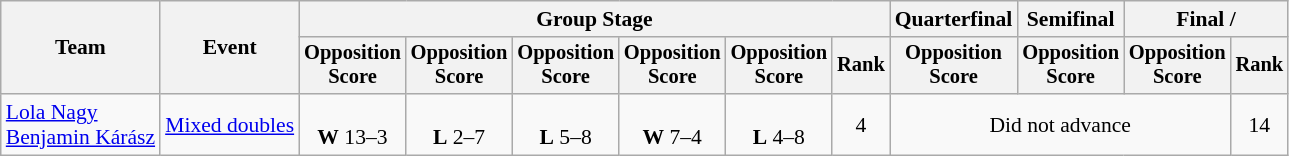<table class="wikitable" style="font-size:90%">
<tr>
<th rowspan=2>Team</th>
<th rowspan=2>Event</th>
<th colspan=6>Group Stage</th>
<th>Quarterfinal</th>
<th>Semifinal</th>
<th colspan=2>Final / </th>
</tr>
<tr style="font-size:95%">
<th>Opposition <br> Score</th>
<th>Opposition <br> Score</th>
<th>Opposition <br> Score</th>
<th>Opposition <br> Score</th>
<th>Opposition <br> Score</th>
<th>Rank</th>
<th>Opposition <br> Score</th>
<th>Opposition <br> Score</th>
<th>Opposition <br> Score</th>
<th>Rank</th>
</tr>
<tr align=center>
<td align="left"><a href='#'>Lola Nagy</a><br><a href='#'>Benjamin Kárász</a></td>
<td align="left"><a href='#'>Mixed doubles</a></td>
<td><br><strong>W</strong> 13–3</td>
<td><br><strong>L</strong> 2–7</td>
<td><br><strong>L</strong> 5–8</td>
<td><br><strong>W</strong> 7–4</td>
<td><br><strong>L</strong> 4–8</td>
<td>4</td>
<td colspan=3>Did not advance</td>
<td>14</td>
</tr>
</table>
